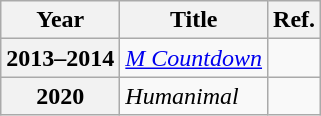<table class="wikitable plainrowheaders sortable">
<tr>
<th>Year</th>
<th>Title</th>
<th>Ref.</th>
</tr>
<tr>
<th scope="row">2013–2014</th>
<td><em><a href='#'>M Countdown</a></em></td>
<td style="text-align:center"></td>
</tr>
<tr>
<th scope="row">2020</th>
<td><em>Humanimal</em></td>
<td style="text-align:center"></td>
</tr>
</table>
